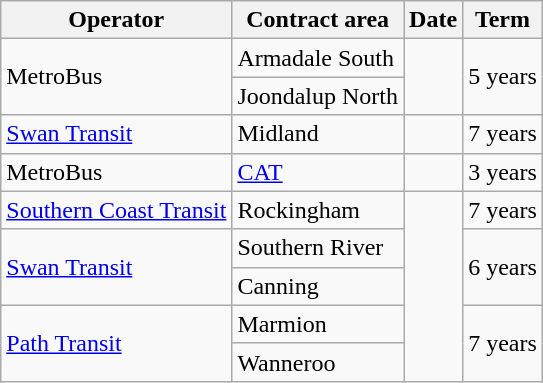<table class="wikitable sortable">
<tr>
<th>Operator</th>
<th>Contract area</th>
<th>Date</th>
<th>Term</th>
</tr>
<tr>
<td rowspan="2">MetroBus</td>
<td>Armadale South</td>
<td rowspan="2"></td>
<td rowspan="2">5 years</td>
</tr>
<tr>
<td>Joondalup North</td>
</tr>
<tr>
<td><a href='#'>Swan Transit</a></td>
<td>Midland</td>
<td></td>
<td>7 years</td>
</tr>
<tr>
<td>MetroBus</td>
<td><a href='#'>CAT</a></td>
<td></td>
<td>3 years</td>
</tr>
<tr>
<td><a href='#'>Southern Coast Transit</a></td>
<td>Rockingham</td>
<td rowspan="5"></td>
<td>7 years</td>
</tr>
<tr>
<td rowspan="2"><a href='#'>Swan Transit</a></td>
<td>Southern River</td>
<td rowspan="2">6 years</td>
</tr>
<tr>
<td>Canning</td>
</tr>
<tr>
<td rowspan="2"><a href='#'>Path Transit</a></td>
<td>Marmion</td>
<td rowspan="2">7 years</td>
</tr>
<tr>
<td>Wanneroo</td>
</tr>
</table>
